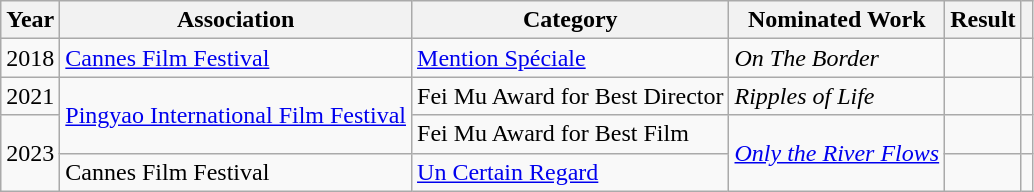<table class="wikitable">
<tr>
<th>Year</th>
<th>Association</th>
<th>Category</th>
<th>Nominated Work</th>
<th>Result</th>
<th scope="col"></th>
</tr>
<tr>
<td>2018</td>
<td><a href='#'>Cannes Film Festival</a></td>
<td><a href='#'>Mention Spéciale</a></td>
<td><em>On The Border</em></td>
<td></td>
<td></td>
</tr>
<tr>
<td>2021</td>
<td rowspan=2><a href='#'>Pingyao International Film Festival</a></td>
<td>Fei Mu Award for Best Director</td>
<td><em>Ripples of Life</em></td>
<td></td>
<td></td>
</tr>
<tr>
<td rowspan=2>2023</td>
<td>Fei Mu Award for Best Film</td>
<td rowspan=2><em><a href='#'>Only the River Flows</a></em></td>
<td></td>
<td></td>
</tr>
<tr>
<td>Cannes Film Festival</td>
<td><a href='#'>Un Certain Regard</a></td>
<td></td>
<td></td>
</tr>
</table>
